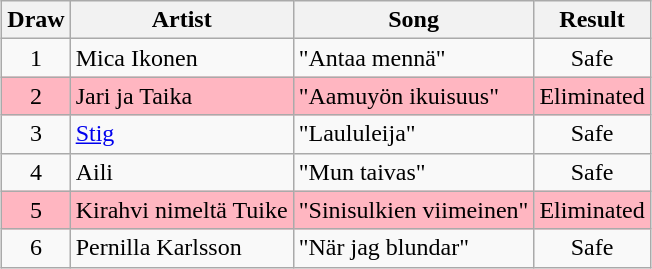<table class="sortable wikitable" style="margin: 1em auto 1em auto; text-align:center;">
<tr>
<th>Draw</th>
<th>Artist</th>
<th>Song</th>
<th>Result</th>
</tr>
<tr>
<td>1</td>
<td align="left">Mica Ikonen</td>
<td align="left">"Antaa mennä"</td>
<td>Safe</td>
</tr>
<tr style="background:lightpink;">
<td>2</td>
<td align="left">Jari ja Taika</td>
<td align="left">"Aamuyön ikuisuus"</td>
<td>Eliminated</td>
</tr>
<tr>
<td>3</td>
<td align="left"><a href='#'>Stig</a></td>
<td align="left">"Laululeija"</td>
<td>Safe</td>
</tr>
<tr>
<td>4</td>
<td align="left">Aili</td>
<td align="left">"Mun taivas"</td>
<td>Safe</td>
</tr>
<tr style="background:lightpink;">
<td>5</td>
<td align="left">Kirahvi nimeltä Tuike</td>
<td align="left">"Sinisulkien viimeinen"</td>
<td>Eliminated</td>
</tr>
<tr>
<td>6</td>
<td align="left">Pernilla Karlsson</td>
<td align="left">"När jag blundar"</td>
<td>Safe</td>
</tr>
</table>
